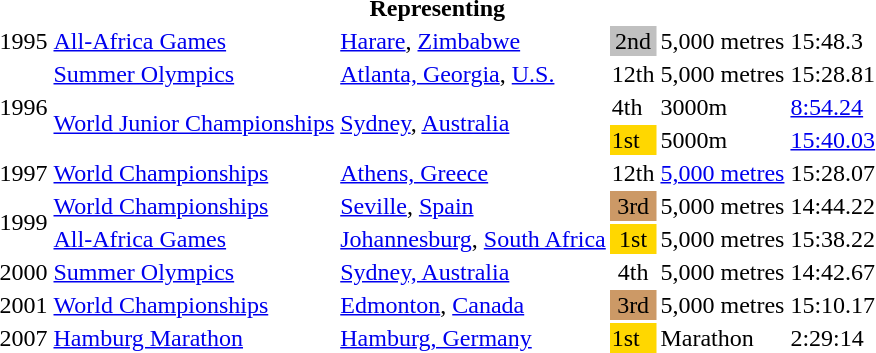<table>
<tr>
<th colspan="6">Representing </th>
</tr>
<tr>
<td>1995</td>
<td><a href='#'>All-Africa Games</a></td>
<td><a href='#'>Harare</a>, <a href='#'>Zimbabwe</a></td>
<td bgcolor="silver" align="center">2nd</td>
<td>5,000 metres</td>
<td>15:48.3</td>
</tr>
<tr>
<td rowspan=3>1996</td>
<td><a href='#'>Summer Olympics</a></td>
<td><a href='#'>Atlanta, Georgia</a>, <a href='#'>U.S.</a></td>
<td align="center">12th</td>
<td>5,000 metres</td>
<td>15:28.81</td>
</tr>
<tr>
<td rowspan=2><a href='#'>World Junior Championships</a></td>
<td rowspan=2><a href='#'>Sydney</a>, <a href='#'>Australia</a></td>
<td>4th</td>
<td>3000m</td>
<td><a href='#'>8:54.24</a></td>
</tr>
<tr>
<td bgcolor=gold>1st</td>
<td>5000m</td>
<td><a href='#'>15:40.03</a></td>
</tr>
<tr>
<td>1997</td>
<td><a href='#'>World Championships</a></td>
<td><a href='#'>Athens, Greece</a></td>
<td align="center">12th</td>
<td><a href='#'>5,000 metres</a></td>
<td>15:28.07</td>
</tr>
<tr>
<td rowspan=2>1999</td>
<td><a href='#'>World Championships</a></td>
<td><a href='#'>Seville</a>, <a href='#'>Spain</a></td>
<td bgcolor="CC9966" align="center">3rd</td>
<td>5,000 metres</td>
<td>14:44.22</td>
</tr>
<tr>
<td><a href='#'>All-Africa Games</a></td>
<td><a href='#'>Johannesburg</a>, <a href='#'>South Africa</a></td>
<td bgcolor="gold" align="center">1st</td>
<td>5,000 metres</td>
<td>15:38.22</td>
</tr>
<tr>
<td>2000</td>
<td><a href='#'>Summer Olympics</a></td>
<td><a href='#'>Sydney, Australia</a></td>
<td align="center">4th</td>
<td>5,000 metres</td>
<td>14:42.67</td>
</tr>
<tr>
<td>2001</td>
<td><a href='#'>World Championships</a></td>
<td><a href='#'>Edmonton</a>, <a href='#'>Canada</a></td>
<td bgcolor="CC9966" align="center">3rd</td>
<td>5,000 metres</td>
<td>15:10.17</td>
</tr>
<tr>
<td>2007</td>
<td><a href='#'>Hamburg Marathon</a></td>
<td><a href='#'>Hamburg, Germany</a></td>
<td bgcolor="gold">1st</td>
<td>Marathon</td>
<td>2:29:14</td>
</tr>
</table>
